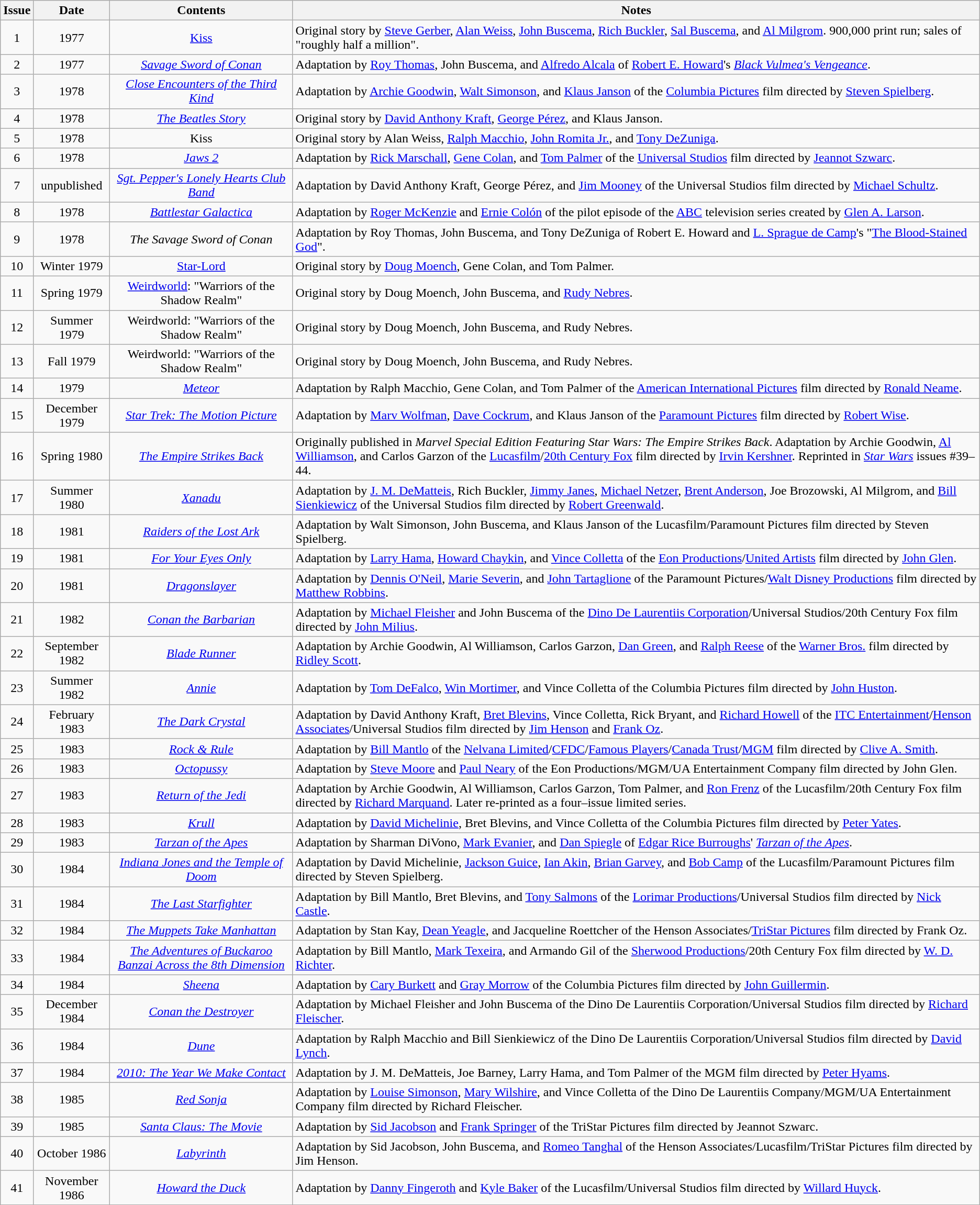<table class="wikitable">
<tr>
<th>Issue</th>
<th>Date</th>
<th>Contents</th>
<th>Notes</th>
</tr>
<tr>
<td align="center">1</td>
<td align="center">1977</td>
<td align="center"><a href='#'>Kiss</a></td>
<td>Original story by <a href='#'>Steve Gerber</a>, <a href='#'>Alan Weiss</a>, <a href='#'>John Buscema</a>, <a href='#'>Rich Buckler</a>, <a href='#'>Sal Buscema</a>, and <a href='#'>Al Milgrom</a>. 900,000 print run; sales of "roughly half a million".</td>
</tr>
<tr>
<td align="center">2</td>
<td align="center">1977</td>
<td align="center"><em><a href='#'>Savage Sword of Conan</a></em></td>
<td>Adaptation by <a href='#'>Roy Thomas</a>, John Buscema, and <a href='#'>Alfredo Alcala</a> of <a href='#'>Robert E. Howard</a>'s <em><a href='#'>Black Vulmea's Vengeance</a></em>.</td>
</tr>
<tr>
<td align="center">3</td>
<td align="center">1978</td>
<td align="center"><em><a href='#'>Close Encounters of the Third Kind</a></em></td>
<td>Adaptation by <a href='#'>Archie Goodwin</a>, <a href='#'>Walt Simonson</a>, and <a href='#'>Klaus Janson</a> of the <a href='#'>Columbia Pictures</a> film directed by <a href='#'>Steven Spielberg</a>.</td>
</tr>
<tr>
<td align="center">4</td>
<td align="center">1978</td>
<td align="center"><em><a href='#'>The Beatles Story</a></em></td>
<td>Original story by <a href='#'>David Anthony Kraft</a>, <a href='#'>George Pérez</a>, and Klaus Janson.</td>
</tr>
<tr>
<td align="center">5</td>
<td align="center">1978</td>
<td align="center">Kiss</td>
<td>Original story by Alan Weiss, <a href='#'>Ralph Macchio</a>, <a href='#'>John Romita Jr.</a>, and <a href='#'>Tony DeZuniga</a>.</td>
</tr>
<tr>
<td align="center">6</td>
<td align="center">1978</td>
<td align="center"><em><a href='#'>Jaws 2</a></em></td>
<td>Adaptation by <a href='#'>Rick Marschall</a>, <a href='#'>Gene Colan</a>, and <a href='#'>Tom Palmer</a> of the <a href='#'>Universal Studios</a> film directed by <a href='#'>Jeannot Szwarc</a>.</td>
</tr>
<tr>
<td align="center">7</td>
<td align="center">unpublished</td>
<td align="center"><em><a href='#'>Sgt. Pepper's Lonely Hearts Club Band</a></em></td>
<td>Adaptation by David Anthony Kraft, George Pérez, and <a href='#'>Jim Mooney</a> of the Universal Studios film directed by <a href='#'>Michael Schultz</a>.</td>
</tr>
<tr>
<td align="center">8</td>
<td align="center">1978</td>
<td align="center"><em><a href='#'>Battlestar Galactica</a></em></td>
<td>Adaptation by <a href='#'>Roger McKenzie</a> and <a href='#'>Ernie Colón</a> of the pilot episode of the <a href='#'>ABC</a> television series created by <a href='#'>Glen A. Larson</a>.</td>
</tr>
<tr>
<td align="center">9</td>
<td align="center">1978</td>
<td align="center"><em>The Savage Sword of Conan</em></td>
<td>Adaptation by Roy Thomas, John Buscema, and Tony DeZuniga of Robert E. Howard and <a href='#'>L. Sprague de Camp</a>'s "<a href='#'>The Blood-Stained God</a>".</td>
</tr>
<tr>
<td align="center">10</td>
<td align="center">Winter 1979</td>
<td align="center"><a href='#'>Star-Lord</a></td>
<td>Original story by <a href='#'>Doug Moench</a>, Gene Colan, and Tom Palmer.</td>
</tr>
<tr>
<td align="center">11</td>
<td align="center">Spring 1979</td>
<td align="center"><a href='#'>Weirdworld</a>: "Warriors of the Shadow Realm"</td>
<td>Original story by Doug Moench, John Buscema, and <a href='#'>Rudy Nebres</a>.</td>
</tr>
<tr>
<td align="center">12</td>
<td align="center">Summer 1979</td>
<td align="center">Weirdworld: "Warriors of the Shadow Realm"</td>
<td>Original story by Doug Moench, John Buscema, and Rudy Nebres.</td>
</tr>
<tr>
<td align="center">13</td>
<td align="center">Fall 1979</td>
<td align="center">Weirdworld: "Warriors of the Shadow Realm"</td>
<td>Original story by Doug Moench, John Buscema, and Rudy Nebres.</td>
</tr>
<tr>
<td align="center">14</td>
<td align="center">1979</td>
<td align="center"><em><a href='#'>Meteor</a></em></td>
<td>Adaptation by Ralph Macchio, Gene Colan, and Tom Palmer of the <a href='#'>American International Pictures</a> film directed by <a href='#'>Ronald Neame</a>.</td>
</tr>
<tr>
<td align="center">15</td>
<td align="center">December 1979</td>
<td align="center"><em><a href='#'>Star Trek: The Motion Picture</a></em></td>
<td>Adaptation by <a href='#'>Marv Wolfman</a>, <a href='#'>Dave Cockrum</a>, and Klaus Janson of the <a href='#'>Paramount Pictures</a> film directed by <a href='#'>Robert Wise</a>.</td>
</tr>
<tr>
<td align="center">16</td>
<td align="center">Spring 1980</td>
<td align="center"><em><a href='#'>The Empire Strikes Back</a></em></td>
<td>Originally published in <em>Marvel Special Edition Featuring Star Wars: The Empire Strikes Back</em>. Adaptation by Archie Goodwin, <a href='#'>Al Williamson</a>, and Carlos Garzon of the <a href='#'>Lucasfilm</a>/<a href='#'>20th Century Fox</a> film directed by <a href='#'>Irvin Kershner</a>. Reprinted in <em><a href='#'>Star Wars</a></em> issues #39–44.</td>
</tr>
<tr>
<td align="center">17</td>
<td align="center">Summer 1980</td>
<td align="center"><em><a href='#'>Xanadu</a></em></td>
<td>Adaptation by <a href='#'>J. M. DeMatteis</a>, Rich Buckler, <a href='#'>Jimmy Janes</a>, <a href='#'>Michael Netzer</a>, <a href='#'>Brent Anderson</a>, Joe Brozowski, Al Milgrom, and <a href='#'>Bill Sienkiewicz</a> of the Universal Studios film directed by <a href='#'>Robert Greenwald</a>.</td>
</tr>
<tr>
<td align="center">18</td>
<td align="center">1981</td>
<td align="center"><em><a href='#'>Raiders of the Lost Ark</a></em></td>
<td>Adaptation by Walt Simonson, John Buscema, and Klaus Janson of the Lucasfilm/Paramount Pictures film directed by Steven Spielberg.</td>
</tr>
<tr>
<td align="center">19</td>
<td align="center">1981</td>
<td align="center"><em><a href='#'>For Your Eyes Only</a></em></td>
<td>Adaptation by <a href='#'>Larry Hama</a>, <a href='#'>Howard Chaykin</a>, and <a href='#'>Vince Colletta</a> of the <a href='#'>Eon Productions</a>/<a href='#'>United Artists</a> film directed by <a href='#'>John Glen</a>.</td>
</tr>
<tr>
<td align="center">20</td>
<td align="center">1981</td>
<td align="center"><em><a href='#'>Dragonslayer</a></em></td>
<td>Adaptation by <a href='#'>Dennis O'Neil</a>, <a href='#'>Marie Severin</a>, and <a href='#'>John Tartaglione</a> of the Paramount Pictures/<a href='#'>Walt Disney Productions</a> film directed by <a href='#'>Matthew Robbins</a>.</td>
</tr>
<tr>
<td align="center">21</td>
<td align="center">1982</td>
<td align="center"><em><a href='#'>Conan the Barbarian</a></em></td>
<td>Adaptation by <a href='#'>Michael Fleisher</a> and John Buscema of the <a href='#'>Dino De Laurentiis Corporation</a>/Universal Studios/20th Century Fox film directed by <a href='#'>John Milius</a>.</td>
</tr>
<tr>
<td align="center">22</td>
<td align="center">September 1982</td>
<td align="center"><em><a href='#'>Blade Runner</a></em></td>
<td>Adaptation by Archie Goodwin, Al Williamson, Carlos Garzon, <a href='#'>Dan Green</a>, and <a href='#'>Ralph Reese</a> of the <a href='#'>Warner Bros.</a> film directed by <a href='#'>Ridley Scott</a>.</td>
</tr>
<tr>
<td align="center">23</td>
<td align="center">Summer 1982</td>
<td align="center"><em><a href='#'>Annie</a></em></td>
<td>Adaptation by <a href='#'>Tom DeFalco</a>, <a href='#'>Win Mortimer</a>, and Vince Colletta of the Columbia Pictures film directed by <a href='#'>John Huston</a>.</td>
</tr>
<tr>
<td align="center">24</td>
<td align="center">February 1983</td>
<td align="center"><em><a href='#'>The Dark Crystal</a></em></td>
<td>Adaptation by David Anthony Kraft, <a href='#'>Bret Blevins</a>, Vince Colletta, Rick Bryant, and <a href='#'>Richard Howell</a> of the <a href='#'>ITC Entertainment</a>/<a href='#'>Henson Associates</a>/Universal Studios film directed by <a href='#'>Jim Henson</a> and <a href='#'>Frank Oz</a>.</td>
</tr>
<tr>
<td align="center">25</td>
<td align="center">1983</td>
<td align="center"><em><a href='#'>Rock & Rule</a></em></td>
<td>Adaptation by <a href='#'>Bill Mantlo</a> of the <a href='#'>Nelvana Limited</a>/<a href='#'>CFDC</a>/<a href='#'>Famous Players</a>/<a href='#'>Canada Trust</a>/<a href='#'>MGM</a> film directed by <a href='#'>Clive A. Smith</a>.</td>
</tr>
<tr>
<td align="center">26</td>
<td align="center">1983</td>
<td align="center"><em><a href='#'>Octopussy</a></em></td>
<td>Adaptation by <a href='#'>Steve Moore</a> and <a href='#'>Paul Neary</a> of the Eon Productions/MGM/UA Entertainment Company film directed by John Glen.</td>
</tr>
<tr>
<td align="center">27</td>
<td align="center">1983</td>
<td align="center"><em><a href='#'>Return of the Jedi</a></em></td>
<td>Adaptation by Archie Goodwin, Al Williamson, Carlos Garzon, Tom Palmer, and <a href='#'>Ron Frenz</a> of the Lucasfilm/20th Century Fox film directed by <a href='#'>Richard Marquand</a>. Later re-printed as a four–issue limited series.</td>
</tr>
<tr>
<td align="center">28</td>
<td align="center">1983</td>
<td align="center"><em><a href='#'>Krull</a></em></td>
<td>Adaptation by <a href='#'>David Michelinie</a>, Bret Blevins, and Vince Colletta of the Columbia Pictures film directed by <a href='#'>Peter Yates</a>.</td>
</tr>
<tr>
<td align="center">29</td>
<td align="center">1983</td>
<td align="center"><em><a href='#'>Tarzan of the Apes</a></em></td>
<td>Adaptation by Sharman DiVono, <a href='#'>Mark Evanier</a>, and <a href='#'>Dan Spiegle</a> of <a href='#'>Edgar Rice Burroughs</a>' <em><a href='#'>Tarzan of the Apes</a></em>.</td>
</tr>
<tr>
<td align="center">30</td>
<td align="center">1984</td>
<td align="center"><em><a href='#'>Indiana Jones and the Temple of Doom</a></em></td>
<td>Adaptation by David Michelinie, <a href='#'>Jackson Guice</a>, <a href='#'>Ian Akin</a>, <a href='#'>Brian Garvey</a>, and <a href='#'>Bob Camp</a> of the Lucasfilm/Paramount Pictures film directed by Steven Spielberg.</td>
</tr>
<tr>
<td align="center">31</td>
<td align="center">1984</td>
<td align="center"><em><a href='#'>The Last Starfighter</a></em></td>
<td>Adaptation by Bill Mantlo, Bret Blevins, and <a href='#'>Tony Salmons</a> of the <a href='#'>Lorimar Productions</a>/Universal Studios film directed by <a href='#'>Nick Castle</a>.</td>
</tr>
<tr>
<td align="center">32</td>
<td align="center">1984</td>
<td align="center"><em><a href='#'>The Muppets Take Manhattan</a></em></td>
<td>Adaptation by Stan Kay, <a href='#'>Dean Yeagle</a>, and Jacqueline Roettcher of the Henson Associates/<a href='#'>TriStar Pictures</a> film directed by Frank Oz.</td>
</tr>
<tr>
<td align="center">33</td>
<td align="center">1984</td>
<td align="center"><em><a href='#'>The Adventures of Buckaroo Banzai Across the 8th Dimension</a></em></td>
<td>Adaptation by Bill Mantlo, <a href='#'>Mark Texeira</a>, and Armando Gil of the <a href='#'>Sherwood Productions</a>/20th Century Fox film directed by <a href='#'>W. D. Richter</a>.</td>
</tr>
<tr>
<td align="center">34</td>
<td align="center">1984</td>
<td align="center"><em><a href='#'>Sheena</a></em></td>
<td>Adaptation by <a href='#'>Cary Burkett</a> and <a href='#'>Gray Morrow</a> of the Columbia Pictures film directed by <a href='#'>John Guillermin</a>.</td>
</tr>
<tr>
<td align="center">35</td>
<td align="center">December 1984</td>
<td align="center"><em><a href='#'>Conan the Destroyer</a></em></td>
<td>Adaptation by Michael Fleisher and John Buscema of the Dino De Laurentiis Corporation/Universal Studios film directed by <a href='#'>Richard Fleischer</a>.</td>
</tr>
<tr>
<td align="center">36</td>
<td align="center">1984</td>
<td align="center"><em><a href='#'>Dune</a></em></td>
<td>Adaptation by Ralph Macchio and Bill Sienkiewicz of the Dino De Laurentiis Corporation/Universal Studios film directed by <a href='#'>David Lynch</a>.</td>
</tr>
<tr>
<td align="center">37</td>
<td align="center">1984</td>
<td align="center"><em><a href='#'>2010: The Year We Make Contact</a></em></td>
<td>Adaptation by J. M. DeMatteis, Joe Barney, Larry Hama, and Tom Palmer of the MGM film directed by <a href='#'>Peter Hyams</a>.</td>
</tr>
<tr>
<td align="center">38</td>
<td align="center">1985</td>
<td align="center"><em><a href='#'>Red Sonja</a></em></td>
<td>Adaptation by <a href='#'>Louise Simonson</a>, <a href='#'>Mary Wilshire</a>, and Vince Colletta of the Dino De Laurentiis Company/MGM/UA Entertainment Company film directed by Richard Fleischer.</td>
</tr>
<tr>
<td align="center">39</td>
<td align="center">1985</td>
<td align="center"><em><a href='#'>Santa Claus: The Movie</a></em></td>
<td>Adaptation by <a href='#'>Sid Jacobson</a> and <a href='#'>Frank Springer</a> of the TriStar Pictures film directed by Jeannot Szwarc.</td>
</tr>
<tr>
<td align="center">40</td>
<td align="center">October 1986</td>
<td align="center"><em><a href='#'>Labyrinth</a></em></td>
<td>Adaptation by Sid Jacobson, John Buscema, and <a href='#'>Romeo Tanghal</a> of the Henson Associates/Lucasfilm/TriStar Pictures film directed by Jim Henson.</td>
</tr>
<tr>
<td align="center">41</td>
<td align="center">November 1986</td>
<td align="center"><em><a href='#'>Howard the Duck</a></em></td>
<td>Adaptation by <a href='#'>Danny Fingeroth</a> and <a href='#'>Kyle Baker</a> of the Lucasfilm/Universal Studios film directed by <a href='#'>Willard Huyck</a>.</td>
</tr>
<tr>
</tr>
</table>
